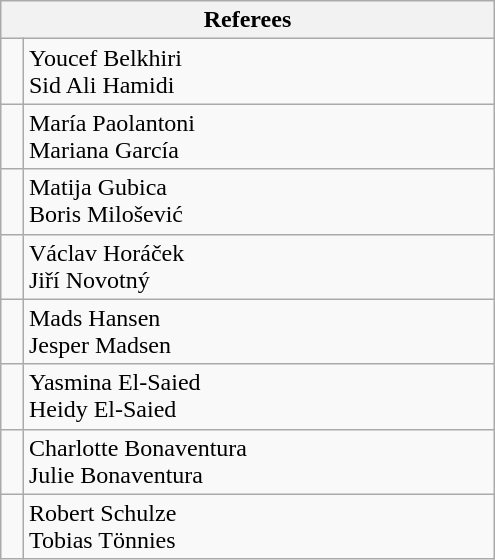<table class="wikitable" style="width:330px;">
<tr>
<th colspan="2">Referees</th>
</tr>
<tr>
<td></td>
<td>Youcef Belkhiri<br>Sid Ali Hamidi</td>
</tr>
<tr>
<td></td>
<td>María Paolantoni<br>Mariana García</td>
</tr>
<tr>
<td></td>
<td>Matija Gubica<br>Boris Milošević</td>
</tr>
<tr>
<td></td>
<td>Václav Horáček<br>Jiří Novotný</td>
</tr>
<tr>
<td></td>
<td>Mads Hansen<br>Jesper Madsen</td>
</tr>
<tr>
<td></td>
<td>Yasmina El-Saied<br>Heidy El-Saied</td>
</tr>
<tr>
<td></td>
<td>Charlotte Bonaventura<br>Julie Bonaventura</td>
</tr>
<tr>
<td></td>
<td>Robert Schulze<br>Tobias Tönnies</td>
</tr>
</table>
